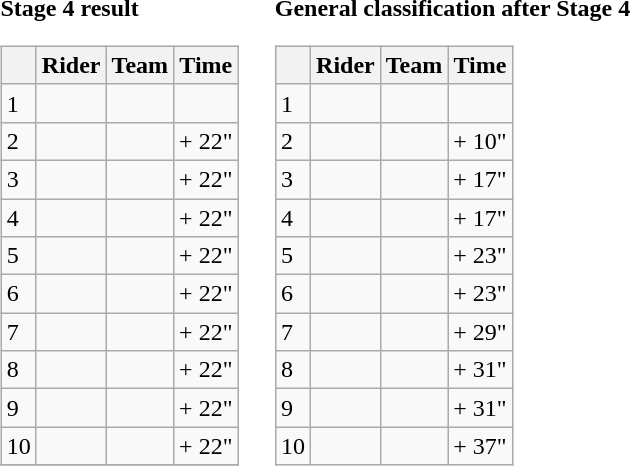<table>
<tr>
<td><strong>Stage 4 result</strong><br><table class="wikitable">
<tr>
<th></th>
<th>Rider</th>
<th>Team</th>
<th>Time</th>
</tr>
<tr>
<td>1</td>
<td></td>
<td></td>
<td align="right"></td>
</tr>
<tr>
<td>2</td>
<td></td>
<td></td>
<td align="right">+ 22"</td>
</tr>
<tr>
<td>3</td>
<td></td>
<td></td>
<td align="right">+ 22"</td>
</tr>
<tr>
<td>4</td>
<td></td>
<td></td>
<td align="right">+ 22"</td>
</tr>
<tr>
<td>5</td>
<td></td>
<td></td>
<td align="right">+ 22"</td>
</tr>
<tr>
<td>6</td>
<td></td>
<td></td>
<td align="right">+ 22"</td>
</tr>
<tr>
<td>7</td>
<td></td>
<td></td>
<td align="right">+ 22"</td>
</tr>
<tr>
<td>8</td>
<td></td>
<td></td>
<td align="right">+ 22"</td>
</tr>
<tr>
<td>9</td>
<td></td>
<td></td>
<td align="right">+ 22"</td>
</tr>
<tr>
<td>10</td>
<td></td>
<td></td>
<td align="right">+ 22"</td>
</tr>
<tr>
</tr>
</table>
</td>
<td></td>
<td><strong>General classification after Stage 4</strong><br><table class="wikitable">
<tr>
<th></th>
<th>Rider</th>
<th>Team</th>
<th>Time</th>
</tr>
<tr>
<td>1</td>
<td> </td>
<td></td>
<td align="right"></td>
</tr>
<tr>
<td>2</td>
<td> </td>
<td></td>
<td align="right">+ 10"</td>
</tr>
<tr>
<td>3</td>
<td></td>
<td></td>
<td align="right">+ 17"</td>
</tr>
<tr>
<td>4</td>
<td></td>
<td></td>
<td align="right">+ 17"</td>
</tr>
<tr>
<td>5</td>
<td></td>
<td></td>
<td align="right">+ 23"</td>
</tr>
<tr>
<td>6</td>
<td></td>
<td></td>
<td align="right">+ 23"</td>
</tr>
<tr>
<td>7</td>
<td></td>
<td></td>
<td align="right">+ 29"</td>
</tr>
<tr>
<td>8</td>
<td></td>
<td></td>
<td align="right">+ 31"</td>
</tr>
<tr>
<td>9</td>
<td></td>
<td></td>
<td align="right">+ 31"</td>
</tr>
<tr>
<td>10</td>
<td></td>
<td></td>
<td align="right">+ 37"</td>
</tr>
</table>
</td>
</tr>
</table>
